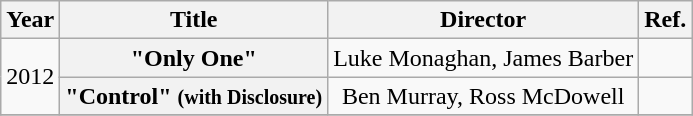<table class="wikitable plainrowheaders" style="text-align:center;">
<tr>
<th scope="col">Year</th>
<th scope="col">Title</th>
<th scope="col">Director</th>
<th scope="col">Ref.</th>
</tr>
<tr>
<td rowspan="2">2012</td>
<th scope="row">"Only One"</th>
<td>Luke Monaghan, James Barber</td>
<td></td>
</tr>
<tr>
<th scope="row">"Control" <small>(with Disclosure)</small></th>
<td>Ben Murray, Ross McDowell</td>
<td></td>
</tr>
<tr>
</tr>
</table>
